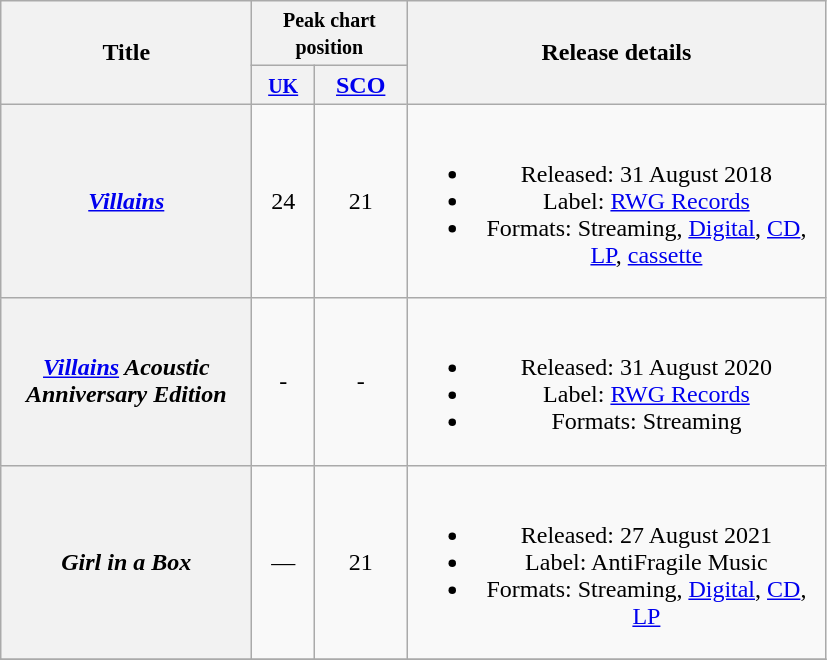<table class="wikitable plainrowheaders" style="text-align:center;">
<tr>
<th scope="col" rowspan="2"  style="width:10em;">Title</th>
<th colspan="2" scope="col" style="width:6em;"><small>Peak chart<br>position</small></th>
<th scope="col" rowspan="2"  style="width:17em;">Release details</th>
</tr>
<tr>
<th scope="col" style="text-align:center;"><small><a href='#'>UK</a><br></small></th>
<th><a href='#'>SCO</a><br></th>
</tr>
<tr>
<th scope="row"><em><a href='#'>Villains</a></em></th>
<td>24</td>
<td>21</td>
<td><br><ul><li>Released: 31 August 2018</li><li>Label: <a href='#'>RWG Records</a></li><li>Formats: Streaming, <a href='#'>Digital</a>, <a href='#'>CD</a>, <a href='#'>LP</a>, <a href='#'>cassette</a></li></ul></td>
</tr>
<tr>
<th scope="row"><em><a href='#'>Villains</a> Acoustic Anniversary Edition</em></th>
<td>-</td>
<td>-</td>
<td><br><ul><li>Released: 31 August 2020</li><li>Label: <a href='#'>RWG Records</a></li><li>Formats: Streaming</li></ul></td>
</tr>
<tr>
<th scope="row"><em>Girl in a Box</em></th>
<td>—</td>
<td>21</td>
<td><br><ul><li>Released: 27 August 2021</li><li>Label: AntiFragile Music</li><li>Formats: Streaming, <a href='#'>Digital</a>, <a href='#'>CD</a>, <a href='#'>LP</a></li></ul></td>
</tr>
<tr>
</tr>
</table>
